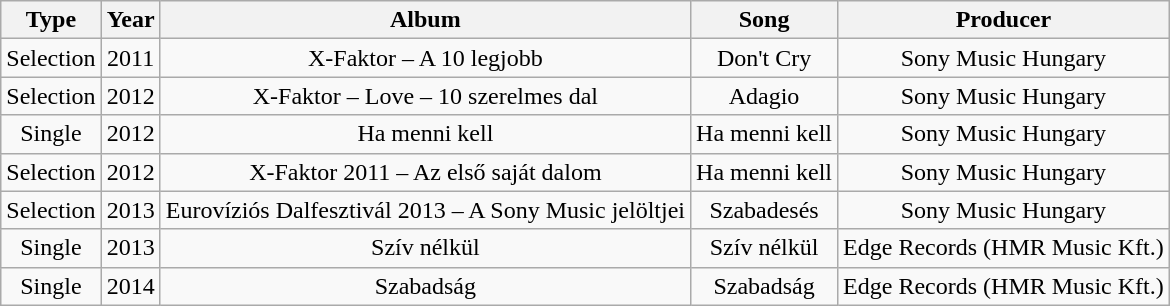<table class="wikitable" style="text-align: center">
<tr>
<th>Type</th>
<th>Year</th>
<th>Album</th>
<th>Song</th>
<th>Producer</th>
</tr>
<tr>
<td>Selection</td>
<td>2011</td>
<td>X-Faktor – A 10 legjobb</td>
<td>Don't Cry</td>
<td>Sony Music Hungary</td>
</tr>
<tr>
<td>Selection</td>
<td>2012</td>
<td>X-Faktor – Love – 10 szerelmes dal</td>
<td>Adagio</td>
<td>Sony Music Hungary</td>
</tr>
<tr>
<td>Single</td>
<td>2012</td>
<td>Ha menni kell</td>
<td>Ha menni kell</td>
<td>Sony Music Hungary</td>
</tr>
<tr>
<td>Selection</td>
<td>2012</td>
<td>X-Faktor 2011 –  Az első saját dalom</td>
<td>Ha menni kell</td>
<td>Sony Music Hungary</td>
</tr>
<tr>
<td>Selection</td>
<td>2013</td>
<td>Eurovíziós Dalfesztivál 2013 – A Sony Music jelöltjei</td>
<td>Szabadesés</td>
<td>Sony Music Hungary</td>
</tr>
<tr>
<td>Single</td>
<td>2013</td>
<td>Szív nélkül</td>
<td>Szív nélkül</td>
<td>Edge Records (HMR Music Kft.)</td>
</tr>
<tr>
<td>Single</td>
<td>2014</td>
<td>Szabadság</td>
<td>Szabadság</td>
<td>Edge Records (HMR Music Kft.)</td>
</tr>
</table>
